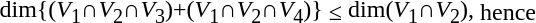<table>
<tr>
<td>dim{(<em>V</em><sub>1</sub>∩<em>V</em><sub>2</sub>∩<em>V</em><sub>3</sub>)+(<em>V</em><sub>1</sub>∩<em>V</em><sub>2</sub>∩<em>V</em><sub>4</sub>)}</td>
<td>≤</td>
<td>dim(<em>V</em><sub>1</sub>∩<em>V</em><sub>2</sub>),</td>
<td>hence</td>
</tr>
</table>
